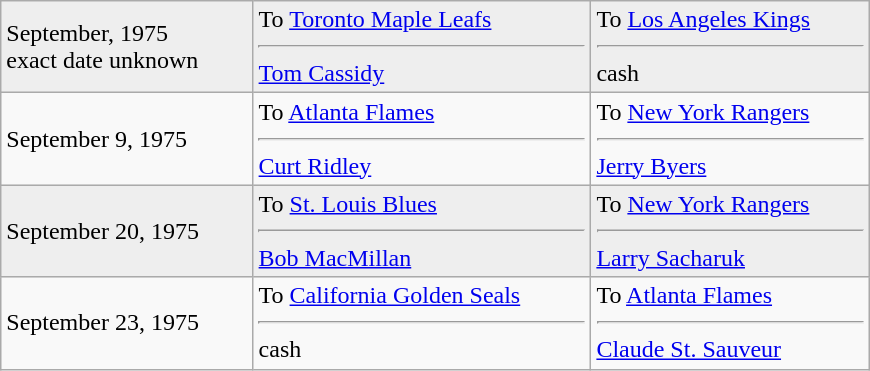<table class="wikitable" style="border:1px solid #999; width:580px;">
<tr style="background:#eee;">
<td>September, 1975<br>exact date unknown</td>
<td valign="top">To <a href='#'>Toronto Maple Leafs</a><hr><a href='#'>Tom Cassidy</a></td>
<td valign="top">To <a href='#'>Los Angeles Kings</a><hr>cash</td>
</tr>
<tr>
<td>September 9, 1975</td>
<td valign="top">To <a href='#'>Atlanta Flames</a><hr><a href='#'>Curt Ridley</a></td>
<td valign="top">To <a href='#'>New York Rangers</a><hr><a href='#'>Jerry Byers</a></td>
</tr>
<tr style="background:#eee;">
<td>September 20, 1975</td>
<td valign="top">To <a href='#'>St. Louis Blues</a><hr><a href='#'>Bob MacMillan</a></td>
<td valign="top">To <a href='#'>New York Rangers</a><hr><a href='#'>Larry Sacharuk</a></td>
</tr>
<tr>
<td>September 23, 1975</td>
<td valign="top">To <a href='#'>California Golden Seals</a><hr>cash</td>
<td valign="top">To <a href='#'>Atlanta Flames</a><hr><a href='#'>Claude St. Sauveur</a></td>
</tr>
</table>
